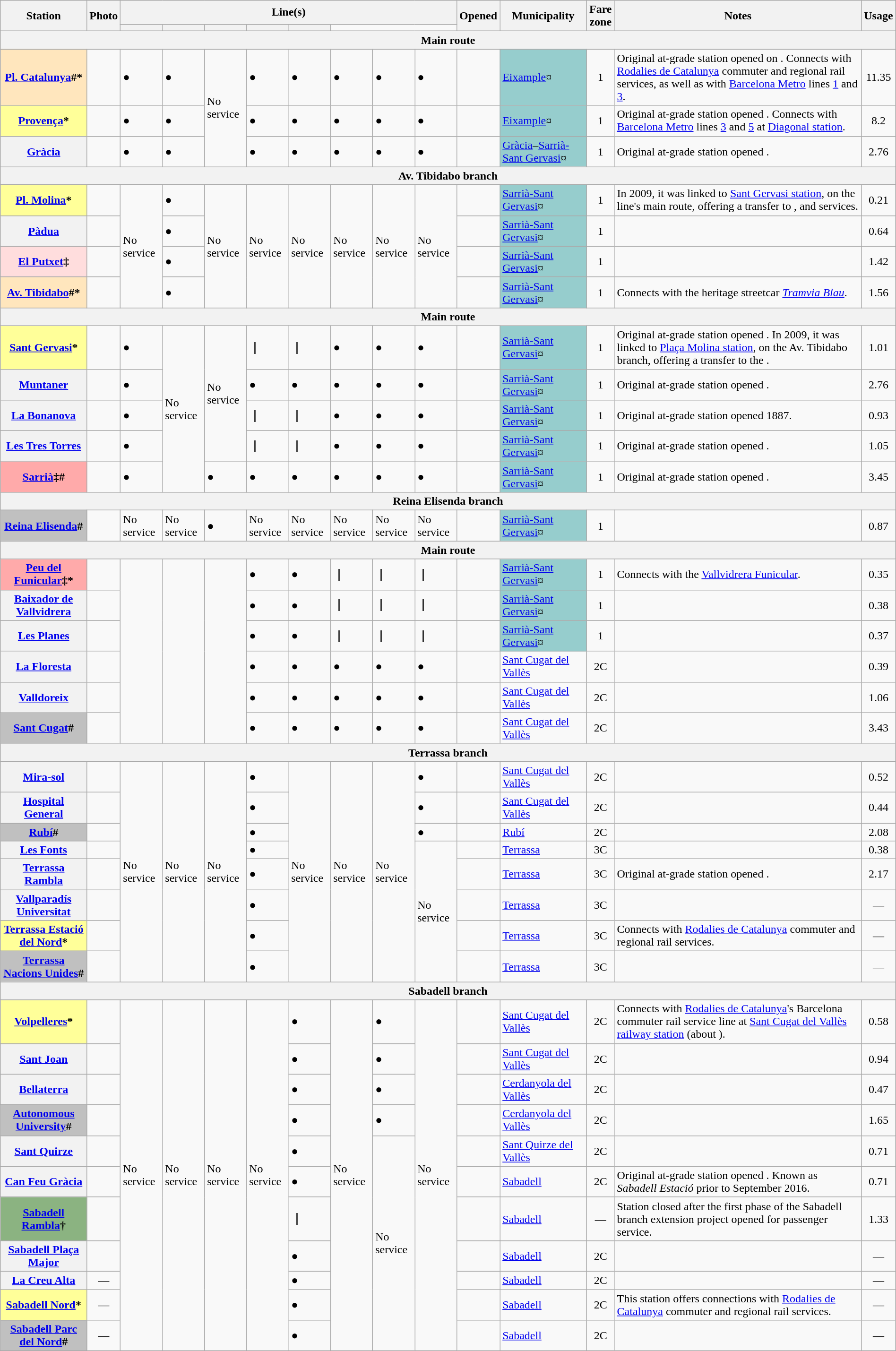<table class="wikitable plainrowheaders" width="100%">
<tr>
<th rowspan="2" scope="col">Station</th>
<th rowspan="2" scope="col" class="unsortable">Photo</th>
<th colspan="8">Line(s)</th>
<th rowspan="2" scope="col">Opened</th>
<th rowspan="2" scope="col">Municipality</th>
<th rowspan="2" scope="col">Fare<br> zone</th>
<th rowspan="2" scope="col" class="unsortable">Notes</th>
<th rowspan="2" scope="col">Usage</th>
</tr>
<tr>
<th></th>
<th></th>
<th></th>
<th></th>
<th></th>
</tr>
<tr class="sortbottom">
<th colspan="15">Main route</th>
</tr>
<tr>
<th scope="row" style="background: #FFE6BD;"><a href='#'>Pl. Catalunya</a>#*</th>
<td></td>
<td>●</td>
<td>●</td>
<td rowspan="3">No service</td>
<td>●</td>
<td>●</td>
<td>●</td>
<td>●</td>
<td>●</td>
<td></td>
<td style="background: #96CDCD;"><a href='#'>Eixample</a>¤</td>
<td align="center">1</td>
<td>Original at-grade station opened on . Connects with <a href='#'>Rodalies de Catalunya</a> commuter and regional rail services, as well as with <a href='#'>Barcelona Metro</a> lines <a href='#'>1</a> and <a href='#'>3</a>.</td>
<td align="center">11.35</td>
</tr>
<tr>
<th scope="row" style="background-color:#FFFF99"><a href='#'>Provença</a>*</th>
<td></td>
<td>●</td>
<td>●</td>
<td>●</td>
<td>●</td>
<td>●</td>
<td>●</td>
<td>●</td>
<td></td>
<td style="background: #96CDCD;"><a href='#'>Eixample</a>¤</td>
<td align="center">1</td>
<td>Original at-grade station opened . Connects with <a href='#'>Barcelona Metro</a> lines <a href='#'>3</a> and <a href='#'>5</a> at <a href='#'>Diagonal station</a>.</td>
<td align="center">8.2</td>
</tr>
<tr>
<th scope="row"><a href='#'>Gràcia</a></th>
<td></td>
<td>●</td>
<td>●</td>
<td>●</td>
<td>●</td>
<td>●</td>
<td>●</td>
<td>●</td>
<td></td>
<td style="background: #96CDCD;"><a href='#'>Gràcia</a>–<a href='#'>Sarrià-Sant Gervasi</a>¤</td>
<td align="center">1</td>
<td>Original at-grade station opened .</td>
<td align="center">2.76</td>
</tr>
<tr class="sortbottom">
<th colspan="15">Av. Tibidabo branch</th>
</tr>
<tr>
<th scope="row" style="background-color:#FFFF99"><a href='#'>Pl. Molina</a>*</th>
<td></td>
<td rowspan="4">No service</td>
<td>●</td>
<td rowspan="4">No service</td>
<td rowspan="4">No service</td>
<td rowspan="4">No service</td>
<td rowspan="4">No service</td>
<td rowspan="4">No service</td>
<td rowspan="4">No service</td>
<td></td>
<td style="background: #96CDCD;"><a href='#'>Sarrià-Sant Gervasi</a>¤</td>
<td align="center">1</td>
<td>In 2009, it was linked to <a href='#'>Sant Gervasi station</a>, on the line's main route, offering a transfer to ,  and  services.</td>
<td align="center">0.21</td>
</tr>
<tr>
<th scope="row"><a href='#'>Pàdua</a></th>
<td></td>
<td>●</td>
<td></td>
<td style="background: #96CDCD;"><a href='#'>Sarrià-Sant Gervasi</a>¤</td>
<td align="center">1</td>
<td></td>
<td align="center">0.64</td>
</tr>
<tr>
<th scope="row" style="background-color:#FFDDDD"><a href='#'>El Putxet</a>‡</th>
<td></td>
<td>●</td>
<td></td>
<td style="background: #96CDCD;"><a href='#'>Sarrià-Sant Gervasi</a>¤</td>
<td align="center">1</td>
<td></td>
<td align="center">1.42</td>
</tr>
<tr>
<th scope="row" style="background: #FFE6BD;"><a href='#'>Av. Tibidabo</a>#*</th>
<td></td>
<td>●</td>
<td></td>
<td style="background: #96CDCD;"><a href='#'>Sarrià-Sant Gervasi</a>¤</td>
<td align="center">1</td>
<td>Connects with the heritage streetcar <em><a href='#'>Tramvia Blau</a></em>.</td>
<td align="center">1.56</td>
</tr>
<tr class="sortbottom">
<th colspan="15">Main route</th>
</tr>
<tr>
<th scope="row" style="background-color:#FFFF99"><a href='#'>Sant Gervasi</a>*</th>
<td></td>
<td>●</td>
<td rowspan="5">No service</td>
<td rowspan="4">No service</td>
<td><strong>｜</strong></td>
<td><strong>｜</strong></td>
<td>●</td>
<td>●</td>
<td>●</td>
<td></td>
<td style="background: #96CDCD;"><a href='#'>Sarrià-Sant Gervasi</a>¤</td>
<td align="center">1</td>
<td>Original at-grade station opened . In 2009, it was linked to <a href='#'>Plaça Molina station</a>, on the Av. Tibidabo branch, offering a transfer to the .</td>
<td align="center">1.01</td>
</tr>
<tr>
<th scope="row"><a href='#'>Muntaner</a></th>
<td></td>
<td>●</td>
<td>●</td>
<td>●</td>
<td>●</td>
<td>●</td>
<td>●</td>
<td></td>
<td style="background: #96CDCD;"><a href='#'>Sarrià-Sant Gervasi</a>¤</td>
<td align="center">1</td>
<td>Original at-grade station opened .</td>
<td align="center">2.76</td>
</tr>
<tr>
<th scope="row"><a href='#'>La Bonanova</a></th>
<td></td>
<td>●</td>
<td><strong>｜</strong></td>
<td><strong>｜</strong></td>
<td>●</td>
<td>●</td>
<td>●</td>
<td></td>
<td style="background: #96CDCD;"><a href='#'>Sarrià-Sant Gervasi</a>¤</td>
<td align="center">1</td>
<td>Original at-grade station opened 1887.</td>
<td align="center">0.93</td>
</tr>
<tr>
<th scope="row"><a href='#'>Les Tres Torres</a></th>
<td></td>
<td>●</td>
<td><strong>｜</strong></td>
<td><strong>｜</strong></td>
<td>●</td>
<td>●</td>
<td>●</td>
<td></td>
<td style="background: #96CDCD;"><a href='#'>Sarrià-Sant Gervasi</a>¤</td>
<td align="center">1</td>
<td>Original at-grade station opened .</td>
<td align="center">1.05</td>
</tr>
<tr>
<th scope="row" style="background-color:#FFAAAA"><a href='#'>Sarrià</a>‡#</th>
<td></td>
<td>●</td>
<td>●</td>
<td>●</td>
<td>●</td>
<td>●</td>
<td>●</td>
<td>●</td>
<td></td>
<td style="background: #96CDCD;"><a href='#'>Sarrià-Sant Gervasi</a>¤</td>
<td align="center">1</td>
<td>Original at-grade station opened .</td>
<td align="center">3.45</td>
</tr>
<tr class="sortbottom">
<th colspan="15">Reina Elisenda branch</th>
</tr>
<tr>
<th scope="row" style="background: #C0C0C0;"><a href='#'>Reina Elisenda</a>#</th>
<td></td>
<td>No service</td>
<td>No service</td>
<td>●</td>
<td>No service</td>
<td>No service</td>
<td>No service</td>
<td>No service</td>
<td>No service</td>
<td></td>
<td style="background: #96CDCD;"><a href='#'>Sarrià-Sant Gervasi</a>¤</td>
<td align="center">1</td>
<td></td>
<td align="center">0.87</td>
</tr>
<tr class="sortbottom">
<th colspan="15">Main route</th>
</tr>
<tr>
<th scope="row" style="background-color:#FFAAAA"><a href='#'>Peu del Funicular</a>‡*</th>
<td></td>
<td rowspan="6"></td>
<td rowspan="6"></td>
<td rowspan="6"></td>
<td>●</td>
<td>●</td>
<td><strong>｜</strong></td>
<td><strong>｜</strong></td>
<td><strong>｜</strong></td>
<td></td>
<td style="background: #96CDCD;"><a href='#'>Sarrià-Sant Gervasi</a>¤</td>
<td align="center">1</td>
<td>Connects with the <a href='#'>Vallvidrera Funicular</a>.</td>
<td align="center">0.35</td>
</tr>
<tr>
<th scope="row"><a href='#'>Baixador de Vallvidrera</a></th>
<td></td>
<td>●</td>
<td>●</td>
<td><strong>｜</strong></td>
<td><strong>｜</strong></td>
<td><strong>｜</strong></td>
<td></td>
<td style="background: #96CDCD;"><a href='#'>Sarrià-Sant Gervasi</a>¤</td>
<td align="center">1</td>
<td></td>
<td align="center">0.38</td>
</tr>
<tr>
<th scope="row"><a href='#'>Les Planes</a></th>
<td></td>
<td>●</td>
<td>●</td>
<td><strong>｜</strong></td>
<td><strong>｜</strong></td>
<td><strong>｜</strong></td>
<td></td>
<td style="background: #96CDCD;"><a href='#'>Sarrià-Sant Gervasi</a>¤</td>
<td align="center">1</td>
<td></td>
<td align="center">0.37</td>
</tr>
<tr>
<th scope="row"><a href='#'>La Floresta</a></th>
<td></td>
<td>●</td>
<td>●</td>
<td>●</td>
<td>●</td>
<td>●</td>
<td></td>
<td><a href='#'>Sant Cugat del Vallès</a></td>
<td align="center">2C</td>
<td></td>
<td align="center">0.39</td>
</tr>
<tr>
<th scope="row"><a href='#'>Valldoreix</a></th>
<td></td>
<td>●</td>
<td>●</td>
<td>●</td>
<td>●</td>
<td>●</td>
<td></td>
<td><a href='#'>Sant Cugat del Vallès</a></td>
<td align="center">2C</td>
<td></td>
<td align="center">1.06</td>
</tr>
<tr>
<th scope="row" style="background: #C0C0C0;"><a href='#'>Sant Cugat</a>#</th>
<td></td>
<td>●</td>
<td>●</td>
<td>●</td>
<td>●</td>
<td>●</td>
<td></td>
<td><a href='#'>Sant Cugat del Vallès</a></td>
<td align="center">2C</td>
<td></td>
<td align="center">3.43</td>
</tr>
<tr class="sortbottom">
<th colspan="15">Terrassa branch</th>
</tr>
<tr>
<th scope="row"><a href='#'>Mira-sol</a></th>
<td></td>
<td rowspan="8">No service</td>
<td rowspan="8">No service</td>
<td rowspan="8">No service</td>
<td>●</td>
<td rowspan="8">No service</td>
<td rowspan="8">No service</td>
<td rowspan="8">No service</td>
<td>●</td>
<td></td>
<td><a href='#'>Sant Cugat del Vallès</a></td>
<td align="center">2C</td>
<td></td>
<td align="center">0.52</td>
</tr>
<tr>
<th scope="row"><a href='#'>Hospital General</a></th>
<td></td>
<td>●</td>
<td>●</td>
<td></td>
<td><a href='#'>Sant Cugat del Vallès</a></td>
<td align="center">2C</td>
<td></td>
<td align="center">0.44</td>
</tr>
<tr>
<th scope="row" style="background: #C0C0C0;"><a href='#'>Rubí</a>#</th>
<td></td>
<td>●</td>
<td>●</td>
<td></td>
<td><a href='#'>Rubí</a></td>
<td align="center">2C</td>
<td></td>
<td align="center">2.08</td>
</tr>
<tr>
<th scope="row"><a href='#'>Les Fonts</a></th>
<td></td>
<td>●</td>
<td rowspan="5">No service</td>
<td></td>
<td><a href='#'>Terrassa</a></td>
<td align="center">3C</td>
<td></td>
<td align="center">0.38</td>
</tr>
<tr>
<th scope="row"><a href='#'>Terrassa Rambla</a></th>
<td></td>
<td>●</td>
<td></td>
<td><a href='#'>Terrassa</a></td>
<td align="center">3C</td>
<td>Original at-grade station opened .</td>
<td align="center">2.17</td>
</tr>
<tr>
<th scope="row"><a href='#'>Vallparadís Universitat</a></th>
<td></td>
<td>●</td>
<td></td>
<td><a href='#'>Terrassa</a></td>
<td align="center">3C</td>
<td></td>
<td align="center">—</td>
</tr>
<tr>
<th scope="row" style="background-color:#FFFF99"><a href='#'>Terrassa Estació del Nord</a>*</th>
<td></td>
<td>●</td>
<td></td>
<td><a href='#'>Terrassa</a></td>
<td align="center">3C</td>
<td>Connects with <a href='#'>Rodalies de Catalunya</a> commuter and regional rail services.</td>
<td align="center">—</td>
</tr>
<tr>
<th scope="row" style="background: #C0C0C0;"><a href='#'>Terrassa Nacions Unides</a>#</th>
<td></td>
<td>●</td>
<td></td>
<td><a href='#'>Terrassa</a></td>
<td align="center">3C</td>
<td></td>
<td align="center">—</td>
</tr>
<tr class="sortbottom">
<th colspan="15">Sabadell branch</th>
</tr>
<tr>
<th scope="row" style="background-color:#FFFF99"><a href='#'>Volpelleres</a>*</th>
<td></td>
<td rowspan="11">No service</td>
<td rowspan="11">No service</td>
<td rowspan="11">No service</td>
<td rowspan="11">No service</td>
<td>●</td>
<td rowspan="11">No service</td>
<td>●</td>
<td rowspan="11">No service</td>
<td></td>
<td><a href='#'>Sant Cugat del Vallès</a></td>
<td align="center">2C</td>
<td>Connects with <a href='#'>Rodalies de Catalunya</a>'s Barcelona commuter rail service line  at <a href='#'>Sant Cugat del Vallès railway station</a> (about ).</td>
<td align="center">0.58</td>
</tr>
<tr>
<th scope="row"><a href='#'>Sant Joan</a></th>
<td></td>
<td>●</td>
<td>●</td>
<td></td>
<td><a href='#'>Sant Cugat del Vallès</a></td>
<td align="center">2C</td>
<td></td>
<td align="center">0.94</td>
</tr>
<tr>
<th scope="row"><a href='#'>Bellaterra</a></th>
<td></td>
<td>●</td>
<td>●</td>
<td></td>
<td><a href='#'>Cerdanyola del Vallès</a></td>
<td align="center">2C</td>
<td></td>
<td align="center">0.47</td>
</tr>
<tr>
<th scope="row" style="background: #C0C0C0;"><a href='#'>Autonomous University</a>#</th>
<td></td>
<td>●</td>
<td>●</td>
<td></td>
<td><a href='#'>Cerdanyola del Vallès</a></td>
<td align="center">2C</td>
<td></td>
<td align="center">1.65</td>
</tr>
<tr>
<th scope="row"><a href='#'>Sant Quirze</a></th>
<td></td>
<td>●</td>
<td rowspan="7">No service</td>
<td></td>
<td><a href='#'>Sant Quirze del Vallès</a></td>
<td align="center">2C</td>
<td></td>
<td align="center">0.71</td>
</tr>
<tr>
<th scope="row"><a href='#'>Can Feu  Gràcia</a></th>
<td></td>
<td>●</td>
<td></td>
<td><a href='#'>Sabadell</a></td>
<td align="center">2C</td>
<td>Original at-grade station opened . Known as <em>Sabadell Estació</em> prior to September 2016. </td>
<td align="center">0.71</td>
</tr>
<tr>
<th scope="row" style="background: #8BB381;"><a href='#'>Sabadell Rambla</a>†</th>
<td></td>
<td><strong>｜</strong></td>
<td></td>
<td><a href='#'>Sabadell</a></td>
<td align="center">—</td>
<td>Station closed  after the first phase of the Sabadell branch extension project opened for passenger service.</td>
<td align="center">1.33</td>
</tr>
<tr>
<th scope="row"><a href='#'>Sabadell Plaça Major</a></th>
<td></td>
<td>●</td>
<td></td>
<td><a href='#'>Sabadell</a></td>
<td align="center">2C</td>
<td></td>
<td align="center">—</td>
</tr>
<tr>
<th scope="row"><a href='#'>La Creu Alta</a></th>
<td align="center">—</td>
<td>●</td>
<td></td>
<td><a href='#'>Sabadell</a></td>
<td align="center">2C</td>
<td></td>
<td align="center">—</td>
</tr>
<tr>
<th scope="row" style="background:#FFFF99"><a href='#'>Sabadell Nord</a>*</th>
<td align="center">—</td>
<td>●</td>
<td></td>
<td><a href='#'>Sabadell</a></td>
<td align="center">2C</td>
<td>This station offers connections with <a href='#'>Rodalies de Catalunya</a> commuter and regional rail services.</td>
<td align="center">—</td>
</tr>
<tr>
<th scope="row" style="background: #C0C0C0;"><a href='#'>Sabadell Parc del Nord</a>#</th>
<td align="center">—</td>
<td>●</td>
<td></td>
<td><a href='#'>Sabadell</a></td>
<td align="center">2C</td>
<td></td>
<td align="center">—</td>
</tr>
</table>
